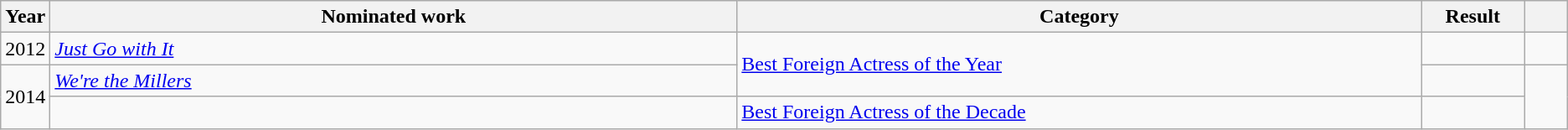<table class="wikitable sortable">
<tr>
<th scope="col" style="width:1em;">Year</th>
<th scope="col" style="width:39em;">Nominated work</th>
<th scope="col" style="width:39em;">Category</th>
<th scope="col" style="width:5em;">Result</th>
<th scope="col" style="width:2em;" class="unsortable"></th>
</tr>
<tr>
<td>2012</td>
<td><em><a href='#'>Just Go with It</a></em></td>
<td rowspan="2"><a href='#'>Best Foreign Actress of the Year</a></td>
<td></td>
<td></td>
</tr>
<tr>
<td rowspan="2">2014</td>
<td><em><a href='#'>We're the Millers</a></em></td>
<td></td>
<td rowspan="2"></td>
</tr>
<tr>
<td></td>
<td><a href='#'>Best Foreign Actress of the Decade</a></td>
<td></td>
</tr>
</table>
